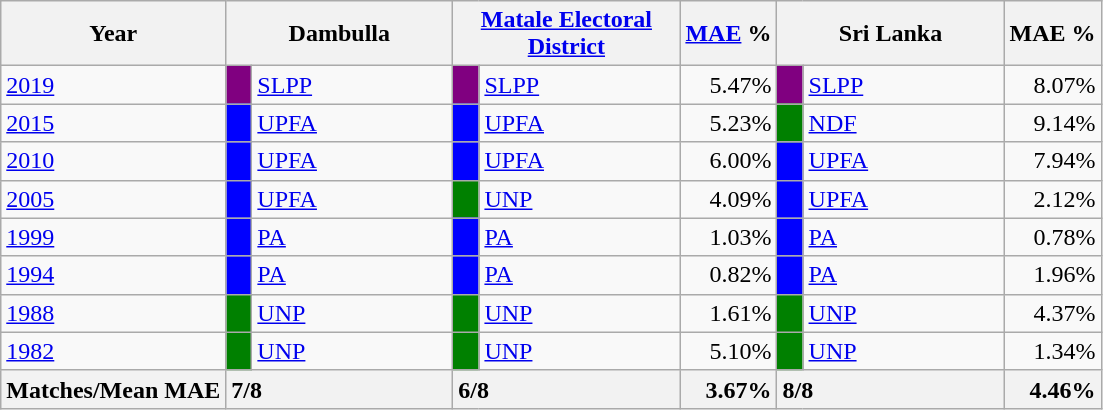<table class="wikitable">
<tr>
<th>Year</th>
<th colspan="2" width="144px">Dambulla</th>
<th colspan="2" width="144px"><a href='#'>Matale Electoral District</a></th>
<th><a href='#'>MAE</a> %</th>
<th colspan="2" width="144px">Sri Lanka</th>
<th>MAE %</th>
</tr>
<tr>
<td><a href='#'>2019</a></td>
<td style="background-color:purple;" width="10px"></td>
<td style="text-align:left;"><a href='#'>SLPP</a></td>
<td style="background-color:purple;" width="10px"></td>
<td style="text-align:left;"><a href='#'>SLPP</a></td>
<td style="text-align:right;">5.47%</td>
<td style="background-color:purple;" width="10px"></td>
<td style="text-align:left;"><a href='#'>SLPP</a></td>
<td style="text-align:right;">8.07%</td>
</tr>
<tr>
<td><a href='#'>2015</a></td>
<td style="background-color:blue;" width="10px"></td>
<td style="text-align:left;"><a href='#'>UPFA</a></td>
<td style="background-color:blue;" width="10px"></td>
<td style="text-align:left;"><a href='#'>UPFA</a></td>
<td style="text-align:right;">5.23%</td>
<td style="background-color:green;" width="10px"></td>
<td style="text-align:left;"><a href='#'>NDF</a></td>
<td style="text-align:right;">9.14%</td>
</tr>
<tr>
<td><a href='#'>2010</a></td>
<td style="background-color:blue;" width="10px"></td>
<td style="text-align:left;"><a href='#'>UPFA</a></td>
<td style="background-color:blue;" width="10px"></td>
<td style="text-align:left;"><a href='#'>UPFA</a></td>
<td style="text-align:right;">6.00%</td>
<td style="background-color:blue;" width="10px"></td>
<td style="text-align:left;"><a href='#'>UPFA</a></td>
<td style="text-align:right;">7.94%</td>
</tr>
<tr>
<td><a href='#'>2005</a></td>
<td style="background-color:blue;" width="10px"></td>
<td style="text-align:left;"><a href='#'>UPFA</a></td>
<td style="background-color:green;" width="10px"></td>
<td style="text-align:left;"><a href='#'>UNP</a></td>
<td style="text-align:right;">4.09%</td>
<td style="background-color:blue;" width="10px"></td>
<td style="text-align:left;"><a href='#'>UPFA</a></td>
<td style="text-align:right;">2.12%</td>
</tr>
<tr>
<td><a href='#'>1999</a></td>
<td style="background-color:blue;" width="10px"></td>
<td style="text-align:left;"><a href='#'>PA</a></td>
<td style="background-color:blue;" width="10px"></td>
<td style="text-align:left;"><a href='#'>PA</a></td>
<td style="text-align:right;">1.03%</td>
<td style="background-color:blue;" width="10px"></td>
<td style="text-align:left;"><a href='#'>PA</a></td>
<td style="text-align:right;">0.78%</td>
</tr>
<tr>
<td><a href='#'>1994</a></td>
<td style="background-color:blue;" width="10px"></td>
<td style="text-align:left;"><a href='#'>PA</a></td>
<td style="background-color:blue;" width="10px"></td>
<td style="text-align:left;"><a href='#'>PA</a></td>
<td style="text-align:right;">0.82%</td>
<td style="background-color:blue;" width="10px"></td>
<td style="text-align:left;"><a href='#'>PA</a></td>
<td style="text-align:right;">1.96%</td>
</tr>
<tr>
<td><a href='#'>1988</a></td>
<td style="background-color:green;" width="10px"></td>
<td style="text-align:left;"><a href='#'>UNP</a></td>
<td style="background-color:green;" width="10px"></td>
<td style="text-align:left;"><a href='#'>UNP</a></td>
<td style="text-align:right;">1.61%</td>
<td style="background-color:green;" width="10px"></td>
<td style="text-align:left;"><a href='#'>UNP</a></td>
<td style="text-align:right;">4.37%</td>
</tr>
<tr>
<td><a href='#'>1982</a></td>
<td style="background-color:green;" width="10px"></td>
<td style="text-align:left;"><a href='#'>UNP</a></td>
<td style="background-color:green;" width="10px"></td>
<td style="text-align:left;"><a href='#'>UNP</a></td>
<td style="text-align:right;">5.10%</td>
<td style="background-color:green;" width="10px"></td>
<td style="text-align:left;"><a href='#'>UNP</a></td>
<td style="text-align:right;">1.34%</td>
</tr>
<tr>
<th>Matches/Mean MAE</th>
<th style="text-align:left;"colspan="2" width="144px">7/8</th>
<th style="text-align:left;"colspan="2" width="144px">6/8</th>
<th style="text-align:right;">3.67%</th>
<th style="text-align:left;"colspan="2" width="144px">8/8</th>
<th style="text-align:right;">4.46%</th>
</tr>
</table>
